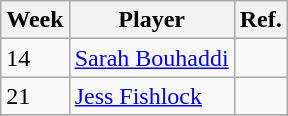<table class=wikitable>
<tr>
<th>Week</th>
<th>Player</th>
<th>Ref.</th>
</tr>
<tr>
<td>14</td>
<td> <a href='#'>Sarah Bouhaddi</a></td>
<td></td>
</tr>
<tr>
<td>21</td>
<td> <a href='#'>Jess Fishlock</a></td>
<td></td>
</tr>
<tr>
</tr>
</table>
